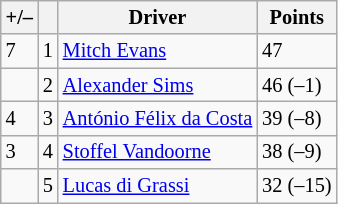<table class="wikitable" style="font-size: 85%">
<tr>
<th scope="col">+/–</th>
<th scope="col"></th>
<th scope="col">Driver</th>
<th scope="col">Points</th>
</tr>
<tr>
<td align="left"> 7</td>
<td align="center">1</td>
<td> <a href='#'>Mitch Evans</a></td>
<td align="left">47</td>
</tr>
<tr>
<td align="left"></td>
<td align="center">2</td>
<td> <a href='#'>Alexander Sims</a></td>
<td align="left">46 (–1)</td>
</tr>
<tr>
<td align="left"> 4</td>
<td align="center">3</td>
<td> <a href='#'>António Félix da Costa</a></td>
<td align="left">39 (–8)</td>
</tr>
<tr>
<td align="left"> 3</td>
<td align="center">4</td>
<td> <a href='#'>Stoffel Vandoorne</a></td>
<td align="left">38 (–9)</td>
</tr>
<tr>
<td align="left"></td>
<td align="center">5</td>
<td> <a href='#'>Lucas di Grassi</a></td>
<td align="left">32 (–15)</td>
</tr>
</table>
